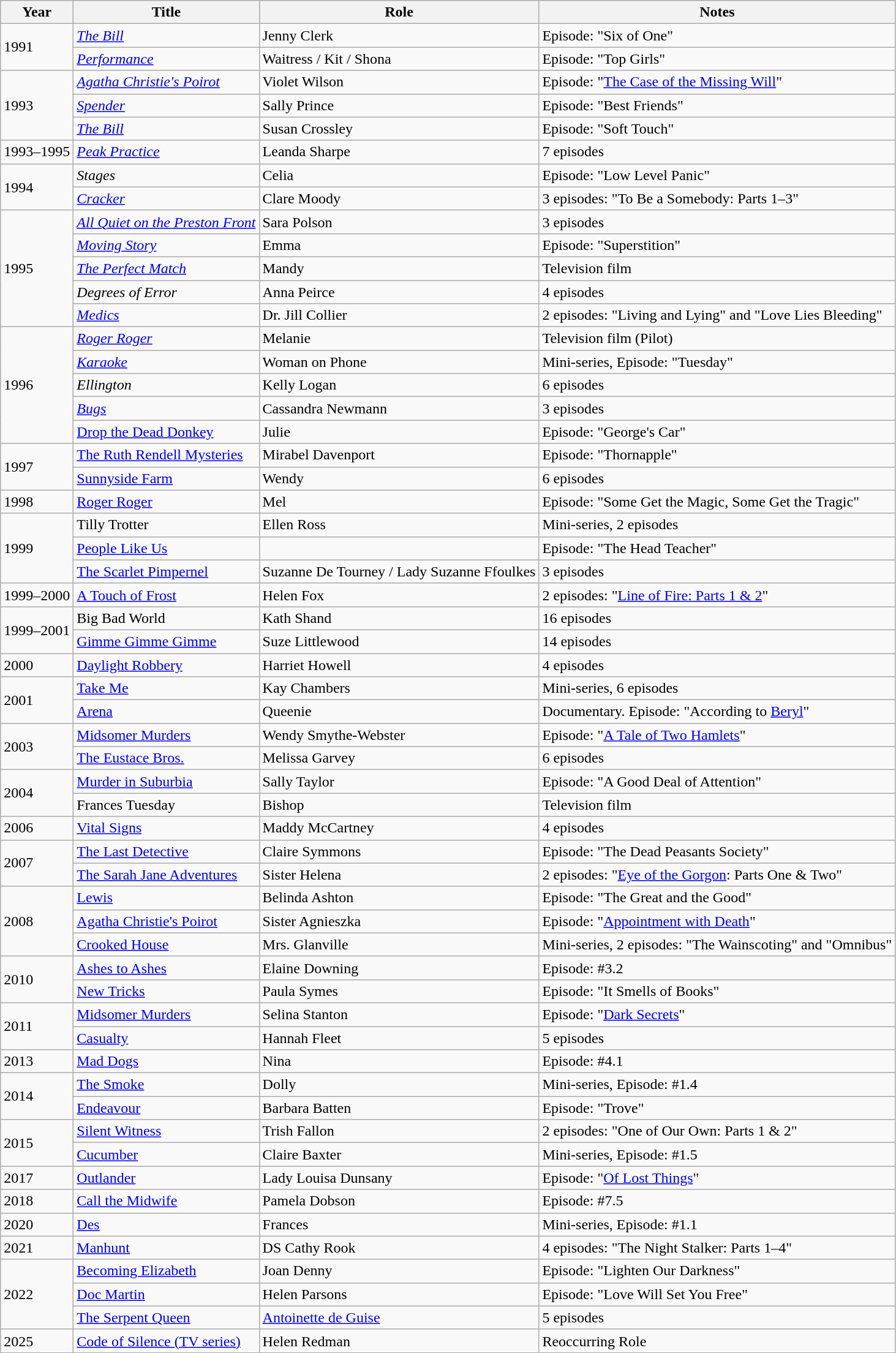<table class="wikitable sortable">
<tr>
<th>Year</th>
<th>Title</th>
<th>Role</th>
<th class="unsortable">Notes</th>
</tr>
<tr>
<td rowspan="2">1991</td>
<td><em><a href='#'>The Bill</a></em></td>
<td>Jenny Clerk</td>
<td>Episode: "Six of One"</td>
</tr>
<tr>
<td><em><a href='#'>Performance</a></em></td>
<td>Waitress / Kit / Shona</td>
<td>Episode: "Top Girls"</td>
</tr>
<tr>
<td rowspan="3">1993</td>
<td><em><a href='#'>Agatha Christie's Poirot</a></em></td>
<td>Violet Wilson</td>
<td>Episode: "<a href='#'>The Case of the Missing Will</a>"</td>
</tr>
<tr>
<td><em><a href='#'>Spender</a></em></td>
<td>Sally Prince</td>
<td>Episode: "Best Friends"</td>
</tr>
<tr>
<td><em><a href='#'>The Bill</a></em></td>
<td>Susan Crossley</td>
<td>Episode: "Soft Touch"</td>
</tr>
<tr>
<td>1993–1995</td>
<td><em><a href='#'>Peak Practice</a></em></td>
<td>Leanda Sharpe</td>
<td>7 episodes</td>
</tr>
<tr>
<td rowspan="2">1994</td>
<td><em>Stages</em></td>
<td>Celia</td>
<td>Episode: "Low Level Panic"</td>
</tr>
<tr>
<td><em><a href='#'>Cracker</a></em></td>
<td>Clare Moody</td>
<td>3 episodes: "To Be a Somebody: Parts 1–3"</td>
</tr>
<tr>
<td rowspan="5">1995</td>
<td><em><a href='#'>All Quiet on the Preston Front</a></em></td>
<td>Sara Polson</td>
<td>3 episodes</td>
</tr>
<tr>
<td><em><a href='#'>Moving Story</a></em></td>
<td>Emma</td>
<td>Episode: "Superstition"</td>
</tr>
<tr>
<td><em><a href='#'>The Perfect Match</a></em></td>
<td>Mandy</td>
<td>Television film</td>
</tr>
<tr>
<td><em>Degrees of Error</em></td>
<td>Anna Peirce</td>
<td>4 episodes</td>
</tr>
<tr>
<td><em><a href='#'>Medics</a></em></td>
<td>Dr. Jill Collier</td>
<td>2 episodes: "Living and Lying" and "Love Lies Bleeding"</td>
</tr>
<tr>
<td rowspan="5">1996</td>
<td><em><a href='#'>Roger Roger</a></em></td>
<td>Melanie</td>
<td>Television film (Pilot)</td>
</tr>
<tr>
<td><em><a href='#'>Karaoke</a></em></td>
<td>Woman on Phone</td>
<td>Mini-series, Episode: "Tuesday"</td>
</tr>
<tr>
<td><em>Ellington</em></td>
<td>Kelly Logan</td>
<td>6 episodes</td>
</tr>
<tr>
<td><em><a href='#'>Bugs</a></td>
<td>Cassandra Newmann</td>
<td>3 episodes</td>
</tr>
<tr>
<td></em><a href='#'>Drop the Dead Donkey</a><em></td>
<td>Julie</td>
<td>Episode: "George's Car"</td>
</tr>
<tr>
<td rowspan="2">1997</td>
<td></em><a href='#'>The Ruth Rendell Mysteries</a><em></td>
<td>Mirabel Davenport</td>
<td>Episode: "Thornapple"</td>
</tr>
<tr>
<td></em><a href='#'>Sunnyside Farm</a><em></td>
<td>Wendy</td>
<td>6 episodes</td>
</tr>
<tr>
<td>1998</td>
<td></em><a href='#'>Roger Roger</a><em></td>
<td>Mel</td>
<td>Episode: "Some Get the Magic, Some Get the Tragic"</td>
</tr>
<tr>
<td rowspan="3">1999</td>
<td></em>Tilly Trotter<em></td>
<td>Ellen Ross</td>
<td>Mini-series, 2 episodes</td>
</tr>
<tr>
<td></em><a href='#'>People Like Us</a><em></td>
<td></td>
<td>Episode: "The Head Teacher"</td>
</tr>
<tr>
<td></em><a href='#'>The Scarlet Pimpernel</a><em></td>
<td>Suzanne De Tourney / Lady Suzanne Ffoulkes</td>
<td>3 episodes</td>
</tr>
<tr>
<td>1999–2000</td>
<td></em><a href='#'>A Touch of Frost</a><em></td>
<td>Helen Fox</td>
<td>2 episodes: "<a href='#'>Line of Fire: Parts 1 & 2</a>"</td>
</tr>
<tr>
<td rowspan="2">1999–2001</td>
<td></em>Big Bad World<em></td>
<td>Kath Shand</td>
<td>16 episodes</td>
</tr>
<tr>
<td></em><a href='#'>Gimme Gimme Gimme</a><em></td>
<td>Suze Littlewood</td>
<td>14 episodes</td>
</tr>
<tr>
<td>2000</td>
<td></em><a href='#'>Daylight Robbery</a><em></td>
<td>Harriet Howell</td>
<td>4 episodes</td>
</tr>
<tr>
<td rowspan="2">2001</td>
<td></em><a href='#'>Take Me</a><em></td>
<td>Kay Chambers</td>
<td>Mini-series, 6 episodes</td>
</tr>
<tr>
<td></em><a href='#'>Arena</a><em></td>
<td>Queenie</td>
<td>Documentary. Episode: "According to <a href='#'>Beryl</a>"</td>
</tr>
<tr>
<td rowspan="2">2003</td>
<td></em><a href='#'>Midsomer Murders</a><em></td>
<td>Wendy Smythe-Webster</td>
<td>Episode: "<a href='#'>A Tale of Two Hamlets</a>"</td>
</tr>
<tr>
<td></em><a href='#'>The Eustace Bros.</a><em></td>
<td>Melissa Garvey</td>
<td>6 episodes</td>
</tr>
<tr>
<td rowspan="2">2004</td>
<td></em><a href='#'>Murder in Suburbia</a><em></td>
<td>Sally Taylor</td>
<td>Episode: "A Good Deal of Attention"</td>
</tr>
<tr>
<td></em>Frances Tuesday<em></td>
<td>Bishop</td>
<td>Television film</td>
</tr>
<tr>
<td>2006</td>
<td></em><a href='#'>Vital Signs</a><em></td>
<td>Maddy McCartney</td>
<td>4 episodes</td>
</tr>
<tr>
<td rowspan="2">2007</td>
<td></em><a href='#'>The Last Detective</a><em></td>
<td>Claire Symmons</td>
<td>Episode: "The Dead Peasants Society"</td>
</tr>
<tr>
<td></em><a href='#'>The Sarah Jane Adventures</a><em></td>
<td>Sister Helena</td>
<td>2 episodes: "<a href='#'>Eye of the Gorgon</a>: Parts One & Two"</td>
</tr>
<tr>
<td rowspan="3">2008</td>
<td></em><a href='#'>Lewis</a><em></td>
<td>Belinda Ashton</td>
<td>Episode: "The Great and the Good"</td>
</tr>
<tr>
<td></em><a href='#'>Agatha Christie's Poirot</a><em></td>
<td>Sister Agnieszka</td>
<td>Episode: "<a href='#'>Appointment with Death</a>"</td>
</tr>
<tr>
<td></em><a href='#'>Crooked House</a><em></td>
<td>Mrs. Glanville</td>
<td>Mini-series, 2 episodes: "The Wainscoting" and "Omnibus"</td>
</tr>
<tr>
<td rowspan="2">2010</td>
<td></em><a href='#'>Ashes to Ashes</a><em></td>
<td>Elaine Downing</td>
<td>Episode: #3.2</td>
</tr>
<tr>
<td></em><a href='#'>New Tricks</a><em></td>
<td>Paula Symes</td>
<td>Episode: "It Smells of Books"</td>
</tr>
<tr>
<td rowspan="2">2011</td>
<td></em><a href='#'>Midsomer Murders</a><em></td>
<td>Selina Stanton</td>
<td>Episode: "<a href='#'>Dark Secrets</a>"</td>
</tr>
<tr>
<td></em><a href='#'>Casualty</a><em></td>
<td>Hannah Fleet</td>
<td>5 episodes</td>
</tr>
<tr>
<td>2013</td>
<td></em><a href='#'>Mad Dogs</a><em></td>
<td>Nina</td>
<td>Episode: #4.1</td>
</tr>
<tr>
<td rowspan="2">2014</td>
<td></em><a href='#'>The Smoke</a><em></td>
<td>Dolly</td>
<td>Mini-series, Episode: #1.4</td>
</tr>
<tr>
<td></em><a href='#'>Endeavour</a><em></td>
<td>Barbara Batten</td>
<td>Episode: "Trove"</td>
</tr>
<tr>
<td rowspan="2">2015</td>
<td></em><a href='#'>Silent Witness</a><em></td>
<td>Trish Fallon</td>
<td>2 episodes: "One of Our Own: Parts 1 & 2"</td>
</tr>
<tr>
<td></em><a href='#'>Cucumber</a><em></td>
<td>Claire Baxter</td>
<td>Mini-series, Episode: #1.5</td>
</tr>
<tr>
<td>2017</td>
<td></em><a href='#'>Outlander</a><em></td>
<td>Lady Louisa Dunsany</td>
<td>Episode: "<a href='#'>Of Lost Things</a>"</td>
</tr>
<tr>
<td>2018</td>
<td></em><a href='#'>Call the Midwife</a><em></td>
<td>Pamela Dobson</td>
<td>Episode: #7.5</td>
</tr>
<tr>
<td>2020</td>
<td></em><a href='#'>Des</a><em></td>
<td>Frances</td>
<td>Mini-series, Episode: #1.1</td>
</tr>
<tr>
<td>2021</td>
<td></em><a href='#'>Manhunt</a><em></td>
<td>DS Cathy Rook</td>
<td>4 episodes: "The Night Stalker: Parts 1–4"</td>
</tr>
<tr>
<td rowspan="3">2022</td>
<td></em><a href='#'>Becoming Elizabeth</a><em></td>
<td>Joan Denny</td>
<td>Episode: "Lighten Our Darkness"</td>
</tr>
<tr>
<td></em><a href='#'>Doc Martin</a><em></td>
<td>Helen Parsons</td>
<td>Episode: "Love Will Set You Free"</td>
</tr>
<tr>
<td></em><a href='#'>The Serpent Queen</a><em></td>
<td><a href='#'>Antoinette de Guise</a></td>
<td>5 episodes</td>
</tr>
<tr>
<td>2025</td>
<td></em><a href='#'>Code of Silence (TV series)</a><em></td>
<td>Helen Redman</td>
<td>Reoccurring Role</td>
</tr>
</table>
